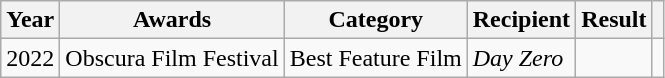<table class="wikitable sortable plainrowheaders">
<tr>
<th>Year</th>
<th>Awards</th>
<th>Category</th>
<th>Recipient</th>
<th>Result</th>
<th scope="col" class="unsortable"></th>
</tr>
<tr>
<td>2022</td>
<td>Obscura Film Festival</td>
<td>Best Feature Film</td>
<td><em>Day Zero</em></td>
<td></td>
<td></td>
</tr>
</table>
